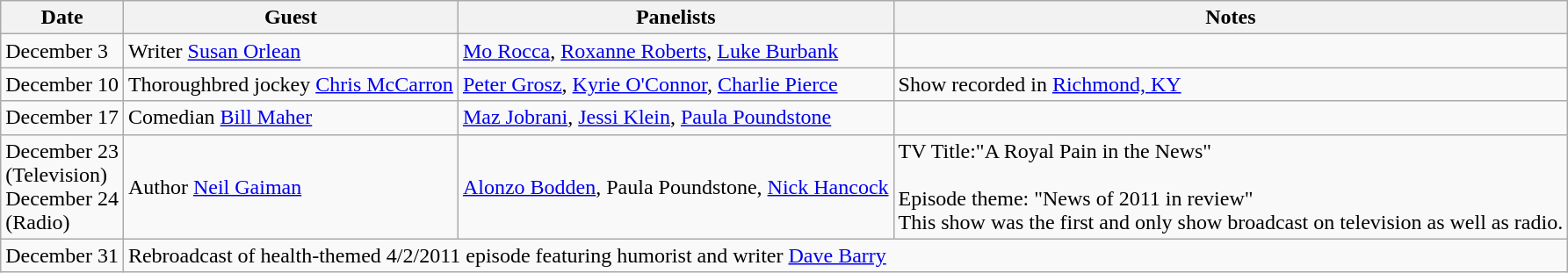<table class="wikitable">
<tr>
<th>Date</th>
<th>Guest</th>
<th>Panelists</th>
<th>Notes</th>
</tr>
<tr>
<td>December 3</td>
<td>Writer <a href='#'>Susan Orlean</a></td>
<td><a href='#'>Mo Rocca</a>, <a href='#'>Roxanne Roberts</a>, <a href='#'>Luke Burbank</a></td>
<td></td>
</tr>
<tr>
<td>December 10</td>
<td>Thoroughbred jockey <a href='#'>Chris McCarron</a></td>
<td><a href='#'>Peter Grosz</a>, <a href='#'>Kyrie O'Connor</a>, <a href='#'>Charlie Pierce</a></td>
<td>Show recorded in <a href='#'>Richmond, KY</a></td>
</tr>
<tr>
<td>December 17</td>
<td>Comedian <a href='#'>Bill Maher</a></td>
<td><a href='#'>Maz Jobrani</a>, <a href='#'>Jessi Klein</a>, <a href='#'>Paula Poundstone</a></td>
<td></td>
</tr>
<tr>
<td>December 23<br>(Television)<br>December 24<br>(Radio)</td>
<td>Author <a href='#'>Neil Gaiman</a></td>
<td><a href='#'>Alonzo Bodden</a>, Paula Poundstone, <a href='#'>Nick Hancock</a></td>
<td>TV Title:"A Royal Pain in the News"<br><br>Episode theme: "News of 2011 in review"<br>
This show was the first and only show broadcast on television as well as radio.</td>
</tr>
<tr>
<td>December 31</td>
<td colspan="3">Rebroadcast of health-themed 4/2/2011 episode featuring humorist and writer <a href='#'>Dave Barry</a></td>
</tr>
</table>
